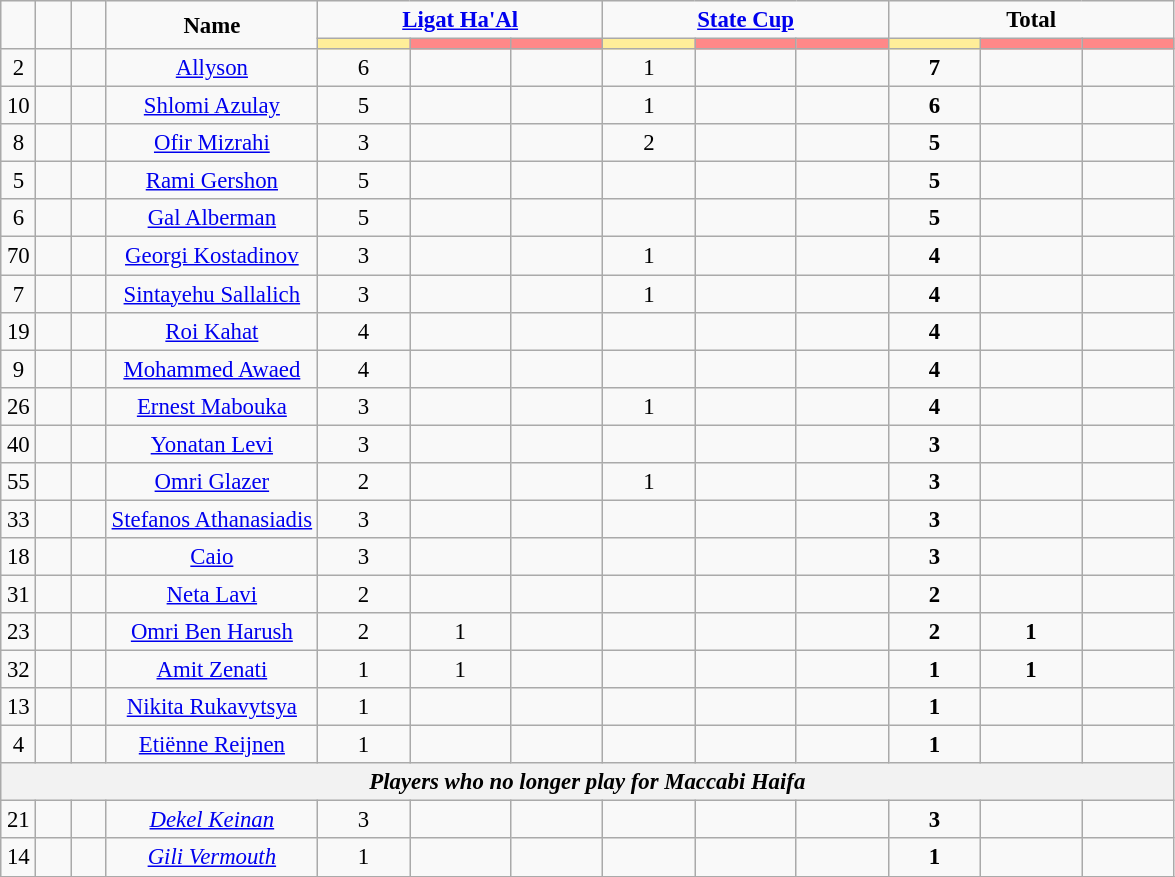<table class="wikitable" style="font-size: 95%; text-align: center">
<tr>
<td rowspan=2  style="width:3%; text-align:center;"><strong></strong></td>
<td rowspan=2  style="width:3%; text-align:center;"><strong></strong></td>
<td rowspan=2  style="width:3%; text-align:center;"><strong></strong></td>
<td rowspan=2  style="width:18%; text-align:center;"><strong>Name</strong></td>
<td colspan=3 style="text-align:center;"><strong><a href='#'>Ligat Ha'Al</a></strong></td>
<td colspan=3 style="text-align:center;"><strong><a href='#'>State Cup</a></strong></td>
<td colspan=3 style="text-align:center;"><strong>Total</strong></td>
</tr>
<tr>
<th style="width:25px; background:#fe9;"></th>
<th style="width:28px; background:#ff8888;"></th>
<th style="width:25px; background:#ff8888;"></th>
<th style="width:25px; background:#fe9;"></th>
<th style="width:28px; background:#ff8888;"></th>
<th style="width:25px; background:#ff8888;"></th>
<th style="width:25px; background:#fe9;"></th>
<th style="width:28px; background:#ff8888;"></th>
<th style="width:25px; background:#ff8888;"></th>
</tr>
<tr>
<td>2</td>
<td></td>
<td></td>
<td><a href='#'>Allyson</a></td>
<td>6</td>
<td></td>
<td></td>
<td>1</td>
<td></td>
<td></td>
<td><strong>7</strong></td>
<td></td>
<td></td>
</tr>
<tr>
<td>10</td>
<td></td>
<td></td>
<td><a href='#'>Shlomi Azulay</a></td>
<td>5</td>
<td></td>
<td></td>
<td>1</td>
<td></td>
<td></td>
<td><strong>6</strong></td>
<td></td>
<td></td>
</tr>
<tr>
<td>8</td>
<td></td>
<td></td>
<td><a href='#'>Ofir Mizrahi</a></td>
<td>3</td>
<td></td>
<td></td>
<td>2</td>
<td></td>
<td></td>
<td><strong>5</strong></td>
<td></td>
<td></td>
</tr>
<tr>
<td>5</td>
<td></td>
<td></td>
<td><a href='#'>Rami Gershon</a></td>
<td>5</td>
<td></td>
<td></td>
<td></td>
<td></td>
<td></td>
<td><strong>5</strong></td>
<td></td>
<td></td>
</tr>
<tr>
<td>6</td>
<td></td>
<td></td>
<td><a href='#'>Gal Alberman</a></td>
<td>5</td>
<td></td>
<td></td>
<td></td>
<td></td>
<td></td>
<td><strong>5</strong></td>
<td></td>
<td></td>
</tr>
<tr>
<td>70</td>
<td></td>
<td></td>
<td><a href='#'>Georgi Kostadinov</a></td>
<td>3</td>
<td></td>
<td></td>
<td>1</td>
<td></td>
<td></td>
<td><strong>4</strong></td>
<td></td>
<td></td>
</tr>
<tr>
<td>7</td>
<td></td>
<td></td>
<td><a href='#'>Sintayehu Sallalich</a></td>
<td>3</td>
<td></td>
<td></td>
<td>1</td>
<td></td>
<td></td>
<td><strong>4</strong></td>
<td></td>
<td></td>
</tr>
<tr>
<td>19</td>
<td></td>
<td></td>
<td><a href='#'>Roi Kahat</a></td>
<td>4</td>
<td></td>
<td></td>
<td></td>
<td></td>
<td></td>
<td><strong>4</strong></td>
<td></td>
<td></td>
</tr>
<tr>
<td>9</td>
<td></td>
<td></td>
<td><a href='#'>Mohammed Awaed</a></td>
<td>4</td>
<td></td>
<td></td>
<td></td>
<td></td>
<td></td>
<td><strong>4</strong></td>
<td></td>
<td></td>
</tr>
<tr>
<td>26</td>
<td></td>
<td></td>
<td><a href='#'>Ernest Mabouka</a></td>
<td>3</td>
<td></td>
<td></td>
<td>1</td>
<td></td>
<td></td>
<td><strong>4</strong></td>
<td></td>
<td></td>
</tr>
<tr>
<td>40</td>
<td></td>
<td></td>
<td><a href='#'>Yonatan Levi</a></td>
<td>3</td>
<td></td>
<td></td>
<td></td>
<td></td>
<td></td>
<td><strong>3</strong></td>
<td></td>
<td></td>
</tr>
<tr>
<td>55</td>
<td></td>
<td></td>
<td><a href='#'>Omri Glazer</a></td>
<td>2</td>
<td></td>
<td></td>
<td>1</td>
<td></td>
<td></td>
<td><strong>3</strong></td>
<td></td>
<td></td>
</tr>
<tr>
<td>33</td>
<td></td>
<td></td>
<td><a href='#'>Stefanos Athanasiadis</a></td>
<td>3</td>
<td></td>
<td></td>
<td></td>
<td></td>
<td></td>
<td><strong>3</strong></td>
<td></td>
<td></td>
</tr>
<tr>
<td>18</td>
<td></td>
<td></td>
<td><a href='#'>Caio</a></td>
<td>3</td>
<td></td>
<td></td>
<td></td>
<td></td>
<td></td>
<td><strong>3</strong></td>
<td></td>
<td></td>
</tr>
<tr>
<td>31</td>
<td></td>
<td></td>
<td><a href='#'>Neta Lavi</a></td>
<td>2</td>
<td></td>
<td></td>
<td></td>
<td></td>
<td></td>
<td><strong>2</strong></td>
<td></td>
<td></td>
</tr>
<tr>
<td>23</td>
<td></td>
<td></td>
<td><a href='#'>Omri Ben Harush</a></td>
<td>2</td>
<td>1</td>
<td></td>
<td></td>
<td></td>
<td></td>
<td><strong>2</strong></td>
<td><strong>1</strong></td>
<td></td>
</tr>
<tr>
<td>32</td>
<td></td>
<td></td>
<td><a href='#'>Amit Zenati</a></td>
<td>1</td>
<td>1</td>
<td></td>
<td></td>
<td></td>
<td></td>
<td><strong>1</strong></td>
<td><strong>1</strong></td>
<td></td>
</tr>
<tr>
<td>13</td>
<td></td>
<td></td>
<td><a href='#'>Nikita Rukavytsya</a></td>
<td>1</td>
<td></td>
<td></td>
<td></td>
<td></td>
<td></td>
<td><strong>1</strong></td>
<td></td>
<td></td>
</tr>
<tr>
<td>4</td>
<td></td>
<td></td>
<td><a href='#'>Etiënne Reijnen</a></td>
<td>1</td>
<td></td>
<td></td>
<td></td>
<td></td>
<td></td>
<td><strong>1</strong></td>
<td></td>
<td></td>
</tr>
<tr>
<th colspan=34><em>Players who no longer play for Maccabi Haifa</em></th>
</tr>
<tr>
<td>21</td>
<td></td>
<td></td>
<td><em><a href='#'>Dekel Keinan</a></em></td>
<td>3</td>
<td></td>
<td></td>
<td></td>
<td></td>
<td></td>
<td><strong>3</strong></td>
<td></td>
<td></td>
</tr>
<tr>
<td>14</td>
<td></td>
<td></td>
<td><em><a href='#'>Gili Vermouth</a></em></td>
<td>1</td>
<td></td>
<td></td>
<td></td>
<td></td>
<td></td>
<td><strong>1</strong></td>
<td></td>
<td></td>
</tr>
<tr>
</tr>
</table>
